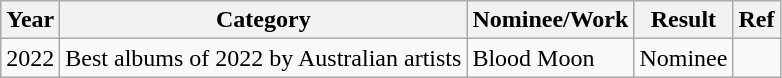<table class="wikitable">
<tr>
<th>Year</th>
<th>Category</th>
<th>Nominee/Work</th>
<th>Result</th>
<th>Ref</th>
</tr>
<tr>
<td>2022</td>
<td>Best albums of 2022 by Australian artists</td>
<td>Blood Moon</td>
<td>Nominee</td>
<td></td>
</tr>
</table>
